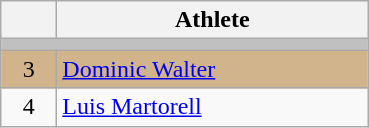<table class="wikitable">
<tr>
<th width="30"></th>
<th width="200">Athlete</th>
</tr>
<tr bgcolor="C0C0C0">
<td colspan=2></td>
</tr>
<tr bgcolor="D2B48C">
<td align="center">3</td>
<td> <a href='#'>Dominic Walter</a></td>
</tr>
<tr>
<td align="center">4</td>
<td> <a href='#'>Luis Martorell</a></td>
</tr>
</table>
